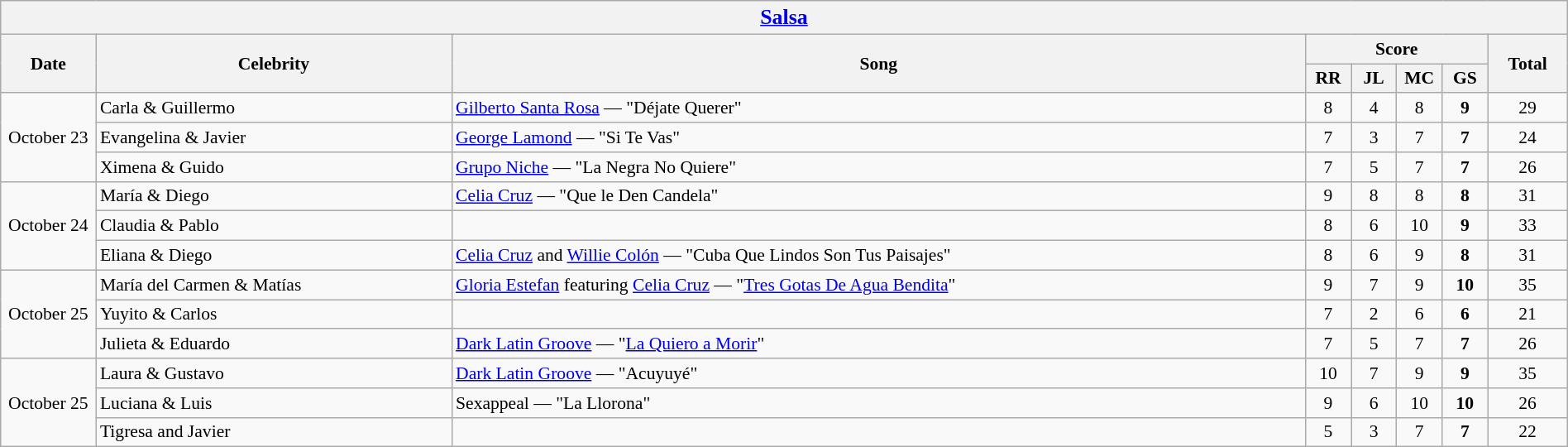<table class="wikitable collapsible collapsed" style="font-size:90%; text-align: center; width: 100%;">
<tr>
<th colspan="11" style="with: 95%;"><big><a href='#'>Salsa</a></big></th>
</tr>
<tr>
<th width=70 rowspan="2">Date</th>
<th width=280 rowspan="2">Celebrity</th>
<th rowspan="2">Song</th>
<th colspan="4">Score</th>
<th rowspan="2">Total</th>
</tr>
<tr>
<th width=30>RR</th>
<th width=30>JL</th>
<th width=30>MC</th>
<th width=30>GS</th>
</tr>
<tr>
<td rowspan="3">October 23</td>
<td style="text-align:left;">Carla & Guillermo</td>
<td style="text-align:left;"><a href='#'>Gilberto Santa Rosa</a> — "Déjate Querer"</td>
<td>8</td>
<td>4</td>
<td>8</td>
<td><strong>9</strong></td>
<td>29</td>
</tr>
<tr>
<td style="text-align:left;">Evangelina & Javier</td>
<td style="text-align:left;"><a href='#'>George Lamond</a> — "Si Te Vas"</td>
<td>7</td>
<td>3</td>
<td>7</td>
<td><strong>7</strong></td>
<td>24</td>
</tr>
<tr>
<td style="text-align:left;">Ximena & Guido</td>
<td style="text-align:left;"><a href='#'>Grupo Niche</a> — "La Negra No Quiere"</td>
<td>7</td>
<td>5</td>
<td>7</td>
<td><strong>7</strong></td>
<td>26</td>
</tr>
<tr>
<td rowspan="3">October 24</td>
<td style="text-align:left;">María & Diego</td>
<td style="text-align:left;"><a href='#'>Celia Cruz</a> — "Que le Den Candela"</td>
<td>9</td>
<td>8</td>
<td>8</td>
<td><strong>8</strong></td>
<td>31</td>
</tr>
<tr>
<td style="text-align:left;">Claudia & Pablo</td>
<td></td>
<td>8</td>
<td>6</td>
<td>10</td>
<td><strong>9</strong></td>
<td>33</td>
</tr>
<tr>
<td style="text-align:left;">Eliana & Diego</td>
<td style="text-align:left;"><a href='#'>Celia Cruz</a> and <a href='#'>Willie Colón</a> — "Cuba Que Lindos Son Tus Paisajes"</td>
<td>8</td>
<td>6</td>
<td>9</td>
<td><strong>8</strong></td>
<td>31</td>
</tr>
<tr>
<td rowspan="3">October 25</td>
<td style="text-align:left;">María del Carmen & Matías</td>
<td style="text-align:left;"><a href='#'>Gloria Estefan</a> featuring <a href='#'>Celia Cruz</a> — "<a href='#'>Tres Gotas De Agua Bendita</a>"</td>
<td>9</td>
<td>7</td>
<td>9</td>
<td><strong>10</strong></td>
<td>35</td>
</tr>
<tr>
<td style="text-align:left;">Yuyito & Carlos</td>
<td></td>
<td>7</td>
<td>2</td>
<td>6</td>
<td><strong>6</strong></td>
<td>21</td>
</tr>
<tr>
<td style="text-align:left;">Julieta & Eduardo</td>
<td style="text-align:left;"><a href='#'>Dark Latin Groove</a> — "<a href='#'>La Quiero a Morir</a>"</td>
<td>7</td>
<td>5</td>
<td>7</td>
<td><strong>7</strong></td>
<td>26</td>
</tr>
<tr>
<td rowspan="3">October 25</td>
<td style="text-align:left;">Laura & Gustavo</td>
<td style="text-align:left;"><a href='#'>Dark Latin Groove</a> — "Acuyuyé"</td>
<td>10</td>
<td>7</td>
<td>9</td>
<td><strong>9</strong></td>
<td>35</td>
</tr>
<tr>
<td style="text-align:left;">Luciana & Luis</td>
<td style="text-align:left;">Sexappeal — "La Llorona"</td>
<td>9</td>
<td>6</td>
<td>10</td>
<td><strong>10</strong></td>
<td>26</td>
</tr>
<tr>
<td style="text-align:left;">Tigresa and Javier</td>
<td></td>
<td>5</td>
<td>3</td>
<td>7</td>
<td><strong>7</strong></td>
<td>22</td>
</tr>
</table>
